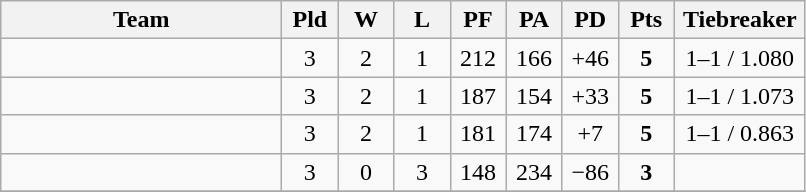<table class=wikitable style="text-align:center">
<tr>
<th width=180>Team</th>
<th width=30>Pld</th>
<th width=30>W</th>
<th width=30>L</th>
<th width=30>PF</th>
<th width=30>PA</th>
<th width=30>PD</th>
<th width=30>Pts</th>
<th width=80>Tiebreaker</th>
</tr>
<tr>
<td align="left"></td>
<td>3</td>
<td>2</td>
<td>1</td>
<td>212</td>
<td>166</td>
<td>+46</td>
<td><strong>5</strong></td>
<td>1–1 / 1.080</td>
</tr>
<tr>
<td align="left"></td>
<td>3</td>
<td>2</td>
<td>1</td>
<td>187</td>
<td>154</td>
<td>+33</td>
<td><strong>5</strong></td>
<td>1–1 / 1.073</td>
</tr>
<tr>
<td align="left"></td>
<td>3</td>
<td>2</td>
<td>1</td>
<td>181</td>
<td>174</td>
<td>+7</td>
<td><strong>5</strong></td>
<td>1–1 / 0.863</td>
</tr>
<tr>
<td align="left"></td>
<td>3</td>
<td>0</td>
<td>3</td>
<td>148</td>
<td>234</td>
<td>−86</td>
<td><strong>3</strong></td>
<td></td>
</tr>
<tr>
</tr>
</table>
